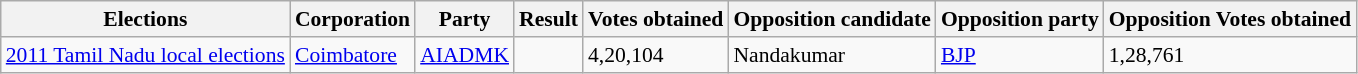<table class="sortable wikitable"style="font-size: 90%">
<tr>
<th>Elections</th>
<th>Corporation</th>
<th>Party</th>
<th>Result</th>
<th>Votes obtained</th>
<th>Opposition candidate</th>
<th>Opposition party</th>
<th>Opposition Votes obtained</th>
</tr>
<tr>
<td><a href='#'>2011 Tamil Nadu local elections</a></td>
<td><a href='#'>Coimbatore</a></td>
<td><a href='#'>AIADMK</a></td>
<td></td>
<td>4,20,104</td>
<td>Nandakumar</td>
<td><a href='#'>BJP</a></td>
<td>1,28,761</td>
</tr>
</table>
